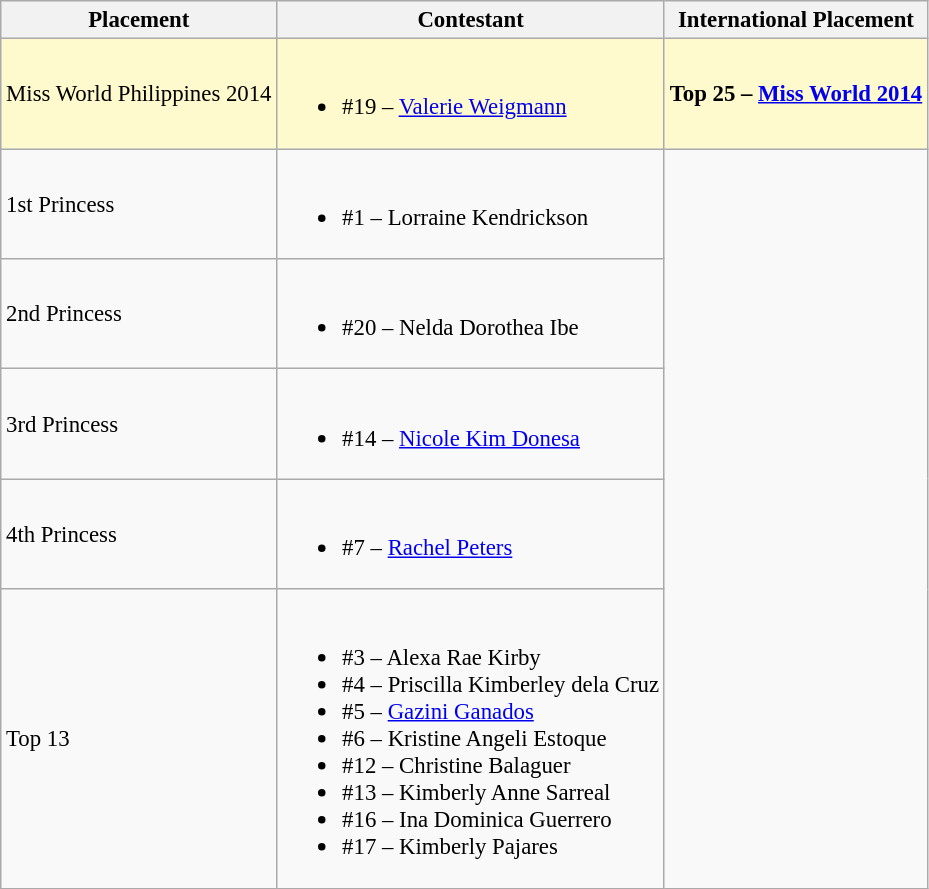<table class="wikitable sortable" style="font-size:95%;">
<tr>
<th>Placement</th>
<th>Contestant</th>
<th>International Placement</th>
</tr>
<tr>
<td style="background:#FFFACD;">Miss World Philippines 2014</td>
<td style="background:#FFFACD;"><br><ul><li>#19 – <a href='#'>Valerie Weigmann</a></li></ul></td>
<th style="background:#FFFACD;">Top 25 – <a href='#'>Miss World 2014</a></th>
</tr>
<tr>
<td>1st Princess</td>
<td><br><ul><li>#1 – Lorraine Kendrickson</li></ul></td>
</tr>
<tr>
<td>2nd Princess</td>
<td><br><ul><li>#20 – Nelda Dorothea Ibe</li></ul></td>
</tr>
<tr>
<td>3rd Princess</td>
<td><br><ul><li>#14 – <a href='#'>Nicole Kim Donesa</a></li></ul></td>
</tr>
<tr>
<td>4th Princess</td>
<td><br><ul><li>#7 – <a href='#'>Rachel Peters</a></li></ul></td>
</tr>
<tr>
<td>Top 13</td>
<td><br><ul><li>#3 – Alexa Rae Kirby</li><li>#4 – Priscilla Kimberley dela Cruz</li><li>#5 – <a href='#'>Gazini Ganados</a></li><li>#6 – Kristine Angeli Estoque</li><li>#12 – Christine Balaguer</li><li>#13 – Kimberly Anne Sarreal</li><li>#16 – Ina Dominica Guerrero</li><li>#17 – Kimberly Pajares</li></ul></td>
</tr>
<tr>
</tr>
</table>
